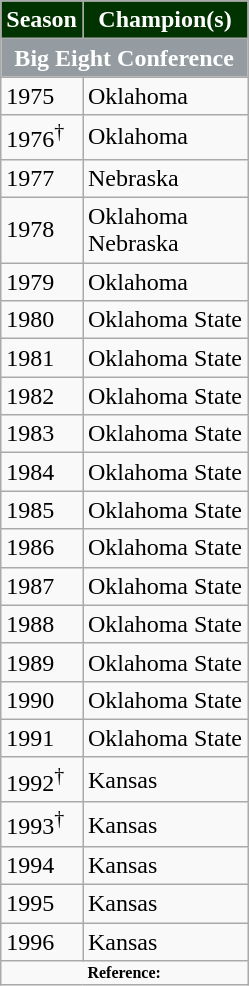<table class="wikitable">
<tr>
<th style="background:#003300;color:white;">Season</th>
<th style="background:#003300;color:white;">Champion(s)</th>
</tr>
<tr>
<th colspan="2" style="background:#949CA1;color:white;"><strong>Big Eight Conference</strong></th>
</tr>
<tr>
<td>1975</td>
<td>Oklahoma</td>
</tr>
<tr>
<td>1976<sup>†</sup></td>
<td>Oklahoma</td>
</tr>
<tr>
<td>1977</td>
<td>Nebraska</td>
</tr>
<tr>
<td>1978</td>
<td>Oklahoma<br>Nebraska</td>
</tr>
<tr>
<td>1979</td>
<td>Oklahoma</td>
</tr>
<tr>
<td>1980</td>
<td>Oklahoma State</td>
</tr>
<tr>
<td>1981</td>
<td>Oklahoma State</td>
</tr>
<tr>
<td>1982</td>
<td>Oklahoma State</td>
</tr>
<tr>
<td>1983</td>
<td>Oklahoma State</td>
</tr>
<tr>
<td>1984</td>
<td>Oklahoma State</td>
</tr>
<tr>
<td>1985</td>
<td>Oklahoma State</td>
</tr>
<tr>
<td>1986</td>
<td>Oklahoma State</td>
</tr>
<tr>
<td>1987</td>
<td>Oklahoma State</td>
</tr>
<tr>
<td>1988</td>
<td>Oklahoma State</td>
</tr>
<tr>
<td>1989</td>
<td>Oklahoma State</td>
</tr>
<tr>
<td>1990</td>
<td>Oklahoma State</td>
</tr>
<tr>
<td>1991</td>
<td>Oklahoma State</td>
</tr>
<tr>
<td>1992<sup>†</sup></td>
<td>Kansas</td>
</tr>
<tr>
<td>1993<sup>†</sup></td>
<td>Kansas</td>
</tr>
<tr>
<td>1994</td>
<td>Kansas</td>
</tr>
<tr>
<td>1995</td>
<td>Kansas</td>
</tr>
<tr>
<td>1996</td>
<td>Kansas</td>
</tr>
<tr>
<td colspan="2"  style="font-size:8pt; text-align:center;"><strong>Reference:</strong></td>
</tr>
</table>
